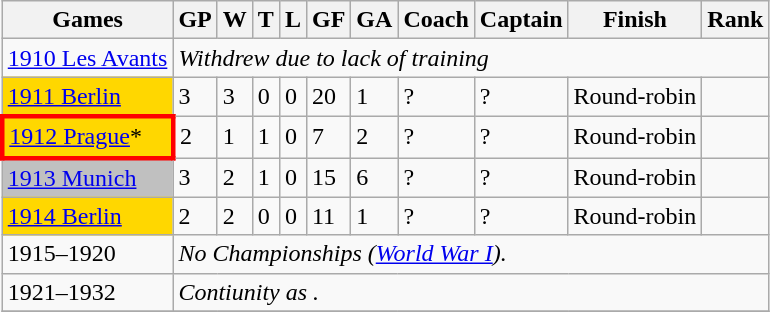<table class="wikitable sortable">
<tr>
<th>Games</th>
<th>GP</th>
<th>W</th>
<th>T</th>
<th>L</th>
<th>GF</th>
<th>GA</th>
<th>Coach</th>
<th>Captain</th>
<th>Finish</th>
<th>Rank</th>
</tr>
<tr>
<td> <a href='#'>1910 Les Avants</a></td>
<td colspan=10><em>Withdrew due to lack of training</em></td>
</tr>
<tr>
<td bgcolor=gold> <a href='#'>1911 Berlin</a></td>
<td>3</td>
<td>3</td>
<td>0</td>
<td>0</td>
<td>20</td>
<td>1</td>
<td>?</td>
<td>?</td>
<td>Round-robin</td>
<td></td>
</tr>
<tr>
<td style="border: 3px solid red" bgcolor=gold> <a href='#'>1912 Prague</a>*</td>
<td>2</td>
<td>1</td>
<td>1</td>
<td>0</td>
<td>7</td>
<td>2</td>
<td>?</td>
<td>?</td>
<td>Round-robin</td>
<td></td>
</tr>
<tr>
<td bgcolor=silver> <a href='#'>1913 Munich</a></td>
<td>3</td>
<td>2</td>
<td>1</td>
<td>0</td>
<td>15</td>
<td>6</td>
<td>?</td>
<td>?</td>
<td>Round-robin</td>
<td></td>
</tr>
<tr>
<td bgcolor=gold> <a href='#'>1914 Berlin</a></td>
<td>2</td>
<td>2</td>
<td>0</td>
<td>0</td>
<td>11</td>
<td>1</td>
<td>?</td>
<td>?</td>
<td>Round-robin</td>
<td></td>
</tr>
<tr>
<td>1915–1920</td>
<td colspan=10><em>No Championships (<a href='#'>World War I</a>).</em></td>
</tr>
<tr>
<td>1921–1932</td>
<td colspan=10><em>Contiunity as </em><em>.</em></td>
</tr>
<tr>
</tr>
</table>
